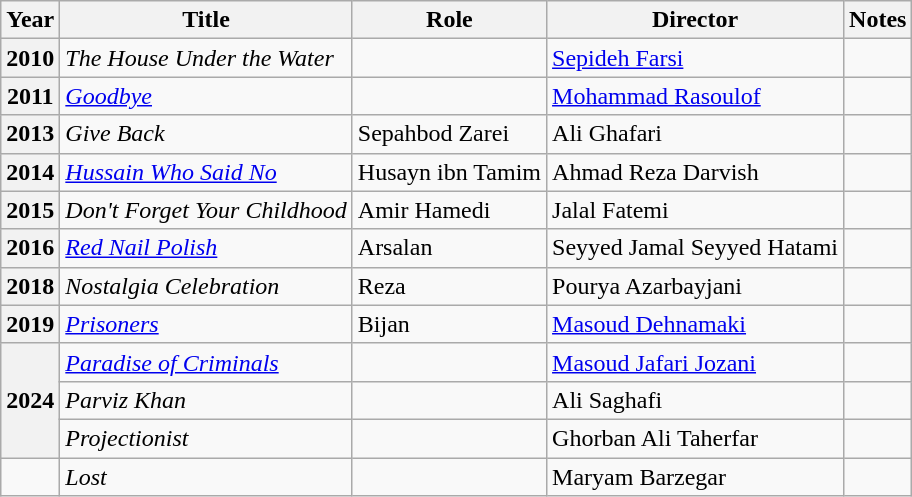<table class="wikitable plainrowheaders sortable"  style=font-size:100%>
<tr>
<th scope="col">Year</th>
<th scope="col">Title</th>
<th scope="col">Role</th>
<th scope="col">Director</th>
<th scope="col" class="unsortable">Notes</th>
</tr>
<tr>
<th scope=row>2010</th>
<td><em>The House Under the Water</em></td>
<td></td>
<td><a href='#'>Sepideh Farsi</a></td>
<td></td>
</tr>
<tr>
<th scope=row>2011</th>
<td><em><a href='#'>Goodbye</a></em></td>
<td></td>
<td><a href='#'>Mohammad Rasoulof</a></td>
<td></td>
</tr>
<tr>
<th scope=row>2013</th>
<td><em>Give Back</em></td>
<td>Sepahbod Zarei</td>
<td>Ali Ghafari</td>
<td></td>
</tr>
<tr>
<th scope=row>2014</th>
<td><em><a href='#'>Hussain Who Said No</a></em></td>
<td>Husayn ibn Tamim</td>
<td>Ahmad Reza Darvish</td>
<td></td>
</tr>
<tr>
<th scope=row>2015</th>
<td><em>Don't Forget Your Childhood</em></td>
<td>Amir Hamedi</td>
<td>Jalal Fatemi</td>
<td></td>
</tr>
<tr>
<th scope=row>2016</th>
<td><em><a href='#'>Red Nail Polish</a></em></td>
<td>Arsalan</td>
<td>Seyyed Jamal Seyyed Hatami</td>
<td></td>
</tr>
<tr>
<th scope=row>2018</th>
<td><em>Nostalgia Celebration</em></td>
<td>Reza</td>
<td>Pourya Azarbayjani</td>
<td></td>
</tr>
<tr>
<th scope=row>2019</th>
<td><em><a href='#'>Prisoners</a></em></td>
<td>Bijan</td>
<td><a href='#'>Masoud Dehnamaki</a></td>
<td></td>
</tr>
<tr>
<th scope=row rowspan="3">2024</th>
<td><em><a href='#'>Paradise of Criminals</a></em></td>
<td></td>
<td><a href='#'>Masoud Jafari Jozani</a></td>
<td></td>
</tr>
<tr>
<td><em>Parviz Khan</em></td>
<td></td>
<td>Ali Saghafi</td>
<td></td>
</tr>
<tr>
<td><em>Projectionist</em></td>
<td></td>
<td>Ghorban Ali Taherfar</td>
<td></td>
</tr>
<tr>
<td></td>
<td><em>Lost</em></td>
<td></td>
<td>Maryam Barzegar</td>
<td></td>
</tr>
</table>
